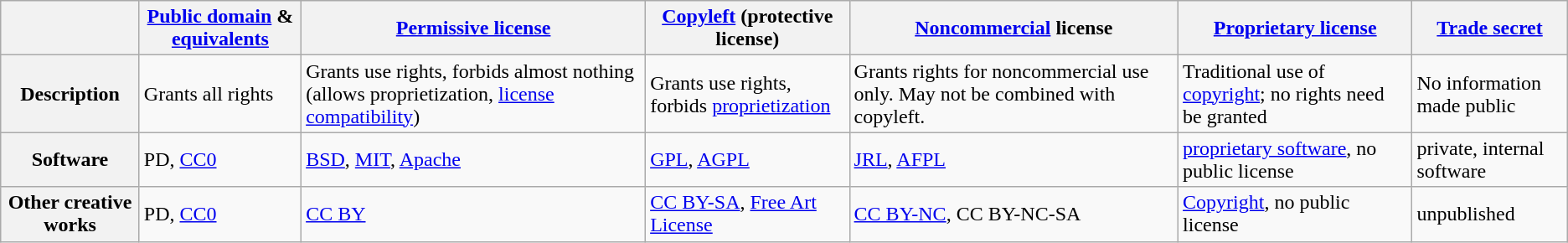<table class="wikitable">
<tr>
<th></th>
<th><a href='#'>Public domain</a>  & <a href='#'>equivalents</a></th>
<th><a href='#'>Permissive license</a></th>
<th><a href='#'>Copyleft</a> (protective license)</th>
<th><a href='#'>Noncommercial</a> license</th>
<th><a href='#'>Proprietary license</a></th>
<th><a href='#'>Trade secret</a></th>
</tr>
<tr>
<th scope=row>Description</th>
<td>Grants all rights</td>
<td>Grants use rights, forbids almost nothing (allows proprietization, <a href='#'>license compatibility</a>)</td>
<td>Grants use rights, forbids <a href='#'>proprietization</a></td>
<td>Grants rights for noncommercial use only. May not be combined with copyleft.</td>
<td>Traditional use of <a href='#'>copyright</a>; no rights need be granted</td>
<td>No information made public</td>
</tr>
<tr>
<th scope=row>Software</th>
<td>PD, <a href='#'>CC0</a></td>
<td><a href='#'>BSD</a>, <a href='#'>MIT</a>, <a href='#'>Apache</a></td>
<td><a href='#'>GPL</a>, <a href='#'>AGPL</a></td>
<td><a href='#'>JRL</a>, <a href='#'>AFPL</a></td>
<td><a href='#'>proprietary software</a>, no public license</td>
<td>private, internal software</td>
</tr>
<tr>
<th scope=row>Other creative works</th>
<td>PD, <a href='#'>CC0</a></td>
<td><a href='#'>CC BY</a></td>
<td><a href='#'>CC BY-SA</a>, <a href='#'>Free Art License</a></td>
<td><a href='#'>CC BY-NC</a>, CC BY-NC-SA</td>
<td><a href='#'>Copyright</a>, no public license</td>
<td>unpublished</td>
</tr>
</table>
